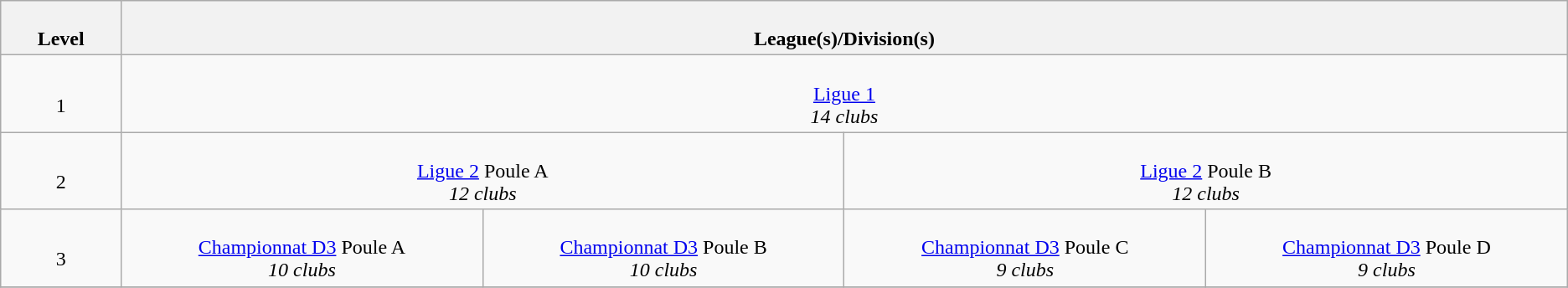<table class="wikitable" style="text-align: center;">
<tr>
<th colspan="1" width="4%"><br>Level</th>
<th colspan="8" width="96%"><br>League(s)/Division(s)</th>
</tr>
<tr>
<td colspan="1" width="4%"><br>1</td>
<td colspan="8" width="96%"><br><a href='#'>Ligue 1</a><br>
<em>14 clubs</em></td>
</tr>
<tr>
<td colspan="1" width="4%"><br>2</td>
<td colspan="2" width="24%"><br><a href='#'>Ligue 2</a> Poule A<br>
<em>12 clubs</em></td>
<td colspan="2" width="24%"><br><a href='#'>Ligue 2</a> Poule B<br>
<em>12 clubs</em></td>
</tr>
<tr>
<td colspan="1" width="4%"><br>3</td>
<td colspan="1" width="12%"><br><a href='#'>Championnat D3</a> Poule A<br>
<em>10 clubs</em></td>
<td colspan="1" width="12%"><br><a href='#'>Championnat D3</a> Poule B<br>
<em>10 clubs</em></td>
<td colspan="1" width="12%"><br><a href='#'>Championnat D3</a> Poule C<br>
<em>9 clubs</em></td>
<td colspan="1" width="12%"><br><a href='#'>Championnat D3</a> Poule D<br>
<em>9 clubs</em></td>
</tr>
<tr>
</tr>
</table>
